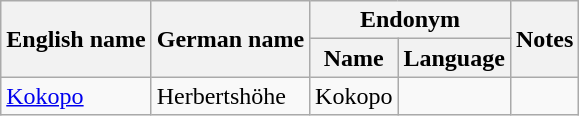<table class="wikitable sortable mw-collapsible">
<tr>
<th rowspan="2">English name</th>
<th rowspan="2">German name</th>
<th colspan="2">Endonym</th>
<th rowspan="2">Notes</th>
</tr>
<tr>
<th>Name</th>
<th>Language</th>
</tr>
<tr>
<td><a href='#'>Kokopo</a></td>
<td>Herbertshöhe</td>
<td>Kokopo</td>
<td></td>
<td></td>
</tr>
</table>
